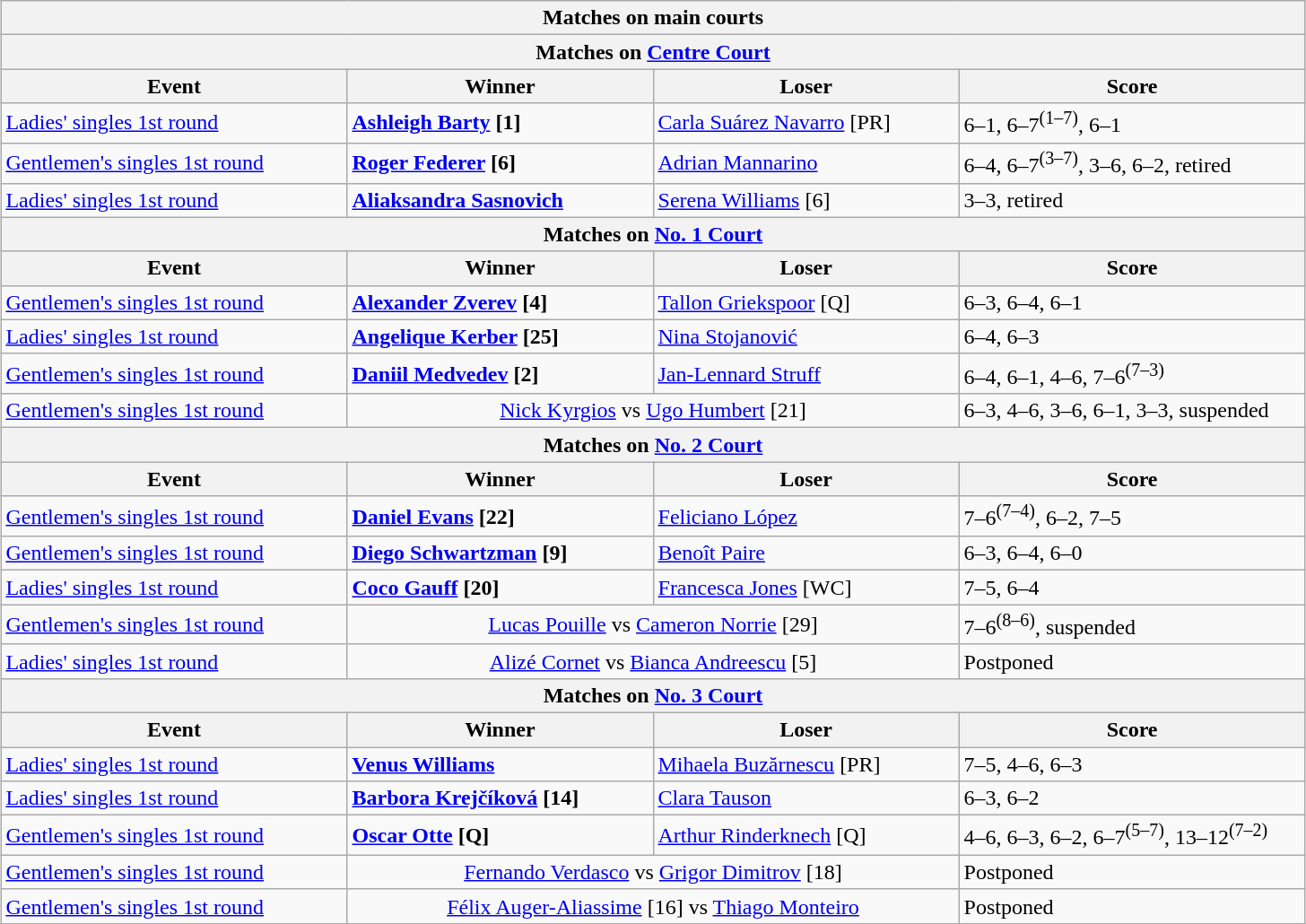<table class="wikitable collapsible uncollapsed" style="margin:auto;">
<tr>
<th colspan="4" style="white-space:nowrap;">Matches on main courts</th>
</tr>
<tr>
<th colspan="4">Matches on <a href='#'>Centre Court</a></th>
</tr>
<tr>
<th width="250">Event</th>
<th width="220">Winner</th>
<th width="220">Loser</th>
<th width="250">Score</th>
</tr>
<tr>
<td><a href='#'>Ladies' singles 1st round</a></td>
<td><strong> <a href='#'>Ashleigh Barty</a> [1]</strong></td>
<td> <a href='#'>Carla Suárez Navarro</a> [PR]</td>
<td>6–1, 6–7<sup>(1–7)</sup>, 6–1</td>
</tr>
<tr>
<td><a href='#'>Gentlemen's singles 1st round</a></td>
<td><strong> <a href='#'>Roger Federer</a> [6]</strong></td>
<td> <a href='#'>Adrian Mannarino</a></td>
<td>6–4, 6–7<sup>(3–7)</sup>, 3–6, 6–2, retired</td>
</tr>
<tr>
<td><a href='#'>Ladies' singles 1st round</a></td>
<td><strong> <a href='#'>Aliaksandra Sasnovich</a></strong></td>
<td> <a href='#'>Serena Williams</a> [6]</td>
<td>3–3, retired</td>
</tr>
<tr>
<th colspan="4">Matches on <a href='#'>No. 1 Court</a></th>
</tr>
<tr>
<th width="220">Event</th>
<th width="220">Winner</th>
<th width="220">Loser</th>
<th width="250">Score</th>
</tr>
<tr>
<td><a href='#'>Gentlemen's singles 1st round</a></td>
<td><strong> <a href='#'>Alexander Zverev</a> [4]</strong></td>
<td> <a href='#'>Tallon Griekspoor</a> [Q]</td>
<td>6–3, 6–4, 6–1</td>
</tr>
<tr>
<td><a href='#'>Ladies' singles 1st round</a></td>
<td><strong> <a href='#'>Angelique Kerber</a> [25]</strong></td>
<td> <a href='#'>Nina Stojanović</a></td>
<td>6–4, 6–3</td>
</tr>
<tr>
<td><a href='#'>Gentlemen's singles 1st round</a></td>
<td><strong> <a href='#'>Daniil Medvedev</a> [2]</strong></td>
<td> <a href='#'>Jan-Lennard Struff</a></td>
<td>6–4, 6–1, 4–6, 7–6<sup>(7–3)</sup></td>
</tr>
<tr>
<td><a href='#'>Gentlemen's singles 1st round</a></td>
<td colspan="2" align="center"> <a href='#'>Nick Kyrgios</a> vs  <a href='#'>Ugo Humbert</a> [21]</td>
<td>6–3, 4–6, 3–6, 6–1, 3–3, suspended</td>
</tr>
<tr>
<th colspan="4">Matches on <a href='#'>No. 2 Court</a></th>
</tr>
<tr>
<th width="220">Event</th>
<th width="220">Winner</th>
<th width="220">Loser</th>
<th width="250">Score</th>
</tr>
<tr>
<td><a href='#'>Gentlemen's singles 1st round</a></td>
<td><strong> <a href='#'>Daniel Evans</a> [22]</strong></td>
<td> <a href='#'>Feliciano López</a></td>
<td>7–6<sup>(7–4)</sup>, 6–2, 7–5</td>
</tr>
<tr>
<td><a href='#'>Gentlemen's singles 1st round</a></td>
<td><strong> <a href='#'>Diego Schwartzman</a> [9]</strong></td>
<td> <a href='#'>Benoît Paire</a></td>
<td>6–3, 6–4, 6–0</td>
</tr>
<tr>
<td><a href='#'>Ladies' singles 1st round</a></td>
<td><strong> <a href='#'>Coco Gauff</a> [20]</strong></td>
<td> <a href='#'>Francesca Jones</a> [WC]</td>
<td>7–5, 6–4</td>
</tr>
<tr>
<td><a href='#'>Gentlemen's singles 1st round</a></td>
<td colspan="2" align="center"> <a href='#'>Lucas Pouille</a> vs  <a href='#'>Cameron Norrie</a> [29]</td>
<td>7–6<sup>(8–6)</sup>, suspended</td>
</tr>
<tr>
<td><a href='#'>Ladies' singles 1st round</a></td>
<td colspan="2" align="center"> <a href='#'>Alizé Cornet</a> vs  <a href='#'>Bianca Andreescu</a> [5]</td>
<td>Postponed</td>
</tr>
<tr>
<th colspan="4">Matches on <a href='#'>No. 3 Court</a></th>
</tr>
<tr>
<th width="220">Event</th>
<th width="220">Winner</th>
<th width="220">Loser</th>
<th width="250">Score</th>
</tr>
<tr>
<td><a href='#'>Ladies' singles 1st round</a></td>
<td><strong> <a href='#'>Venus Williams</a></strong></td>
<td> <a href='#'>Mihaela Buzărnescu</a> [PR]</td>
<td>7–5, 4–6, 6–3</td>
</tr>
<tr>
<td><a href='#'>Ladies' singles 1st round</a></td>
<td><strong> <a href='#'>Barbora Krejčíková</a> [14]</strong></td>
<td> <a href='#'>Clara Tauson</a></td>
<td>6–3, 6–2</td>
</tr>
<tr>
<td><a href='#'>Gentlemen's singles 1st round</a></td>
<td><strong> <a href='#'>Oscar Otte</a> [Q]</strong></td>
<td> <a href='#'>Arthur Rinderknech</a> [Q]</td>
<td>4–6, 6–3, 6–2, 6–7<sup>(5–7)</sup>, 13–12<sup>(7–2)</sup></td>
</tr>
<tr>
<td><a href='#'>Gentlemen's singles 1st round</a></td>
<td colspan="2" align="center"> <a href='#'>Fernando Verdasco</a> vs  <a href='#'>Grigor Dimitrov</a> [18]</td>
<td>Postponed</td>
</tr>
<tr>
<td><a href='#'>Gentlemen's singles 1st round</a></td>
<td colspan="2" align="center"> <a href='#'>Félix Auger-Aliassime</a> [16] vs  <a href='#'>Thiago Monteiro</a></td>
<td>Postponed</td>
</tr>
<tr>
</tr>
</table>
